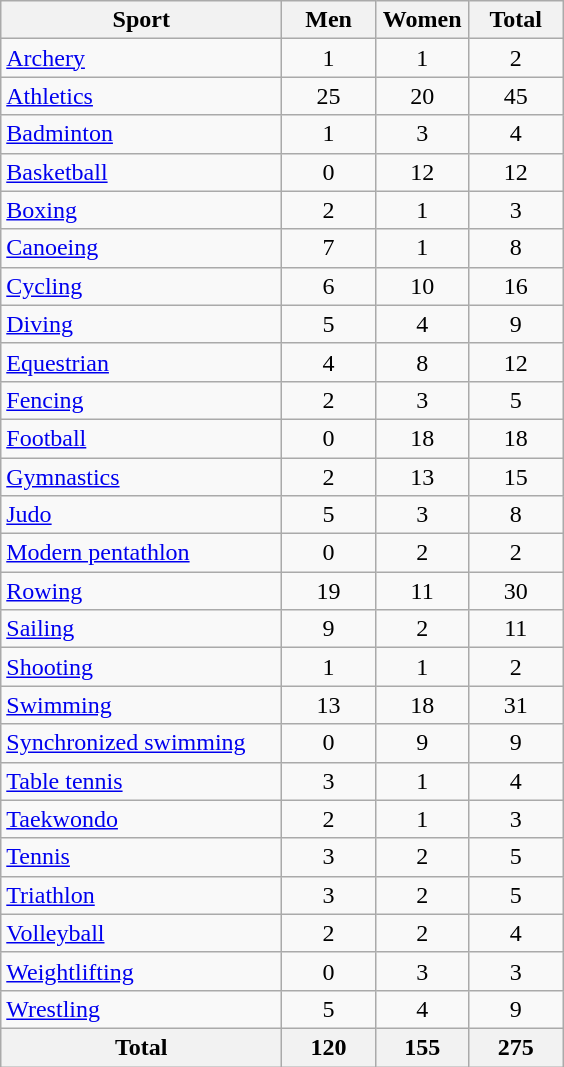<table class="wikitable sortable" style="text-align:center;">
<tr>
<th width=180>Sport</th>
<th width=55>Men</th>
<th width=55>Women</th>
<th width=55>Total</th>
</tr>
<tr>
<td align=left><a href='#'>Archery</a></td>
<td>1</td>
<td>1</td>
<td>2</td>
</tr>
<tr>
<td align=left><a href='#'>Athletics</a></td>
<td>25</td>
<td>20</td>
<td>45</td>
</tr>
<tr>
<td align=left><a href='#'>Badminton</a></td>
<td>1</td>
<td>3</td>
<td>4</td>
</tr>
<tr>
<td align=left><a href='#'>Basketball</a></td>
<td>0</td>
<td>12</td>
<td>12</td>
</tr>
<tr>
<td align=left><a href='#'>Boxing</a></td>
<td>2</td>
<td>1</td>
<td>3</td>
</tr>
<tr>
<td align=left><a href='#'>Canoeing</a></td>
<td>7</td>
<td>1</td>
<td>8</td>
</tr>
<tr>
<td align=left><a href='#'>Cycling</a></td>
<td>6</td>
<td>10</td>
<td>16</td>
</tr>
<tr>
<td align=left><a href='#'>Diving</a></td>
<td>5</td>
<td>4</td>
<td>9</td>
</tr>
<tr>
<td align=left><a href='#'>Equestrian</a></td>
<td>4</td>
<td>8</td>
<td>12</td>
</tr>
<tr>
<td align=left><a href='#'>Fencing</a></td>
<td>2</td>
<td>3</td>
<td>5</td>
</tr>
<tr>
<td align=left><a href='#'>Football</a></td>
<td>0</td>
<td>18</td>
<td>18</td>
</tr>
<tr>
<td align=left><a href='#'>Gymnastics</a></td>
<td>2</td>
<td>13</td>
<td>15</td>
</tr>
<tr>
<td align=left><a href='#'>Judo</a></td>
<td>5</td>
<td>3</td>
<td>8</td>
</tr>
<tr>
<td align=left><a href='#'>Modern pentathlon</a></td>
<td>0</td>
<td>2</td>
<td>2</td>
</tr>
<tr>
<td align=left><a href='#'>Rowing</a></td>
<td>19</td>
<td>11</td>
<td>30</td>
</tr>
<tr>
<td align=left><a href='#'>Sailing</a></td>
<td>9</td>
<td>2</td>
<td>11</td>
</tr>
<tr>
<td align=left><a href='#'>Shooting</a></td>
<td>1</td>
<td>1</td>
<td>2</td>
</tr>
<tr>
<td align=left><a href='#'>Swimming</a></td>
<td>13</td>
<td>18</td>
<td>31</td>
</tr>
<tr>
<td align=left><a href='#'>Synchronized swimming</a></td>
<td>0</td>
<td>9</td>
<td>9</td>
</tr>
<tr>
<td align=left><a href='#'>Table tennis</a></td>
<td>3</td>
<td>1</td>
<td>4</td>
</tr>
<tr>
<td align=left><a href='#'>Taekwondo</a></td>
<td>2</td>
<td>1</td>
<td>3</td>
</tr>
<tr>
<td align=left><a href='#'>Tennis</a></td>
<td>3</td>
<td>2</td>
<td>5</td>
</tr>
<tr>
<td align=left><a href='#'>Triathlon</a></td>
<td>3</td>
<td>2</td>
<td>5</td>
</tr>
<tr>
<td align=left><a href='#'>Volleyball</a></td>
<td>2</td>
<td>2</td>
<td>4</td>
</tr>
<tr>
<td align=left><a href='#'>Weightlifting</a></td>
<td>0</td>
<td>3</td>
<td>3</td>
</tr>
<tr>
<td align=left><a href='#'>Wrestling</a></td>
<td>5</td>
<td>4</td>
<td>9</td>
</tr>
<tr class="sortbottom">
<th>Total</th>
<th>120</th>
<th>155</th>
<th>275</th>
</tr>
</table>
